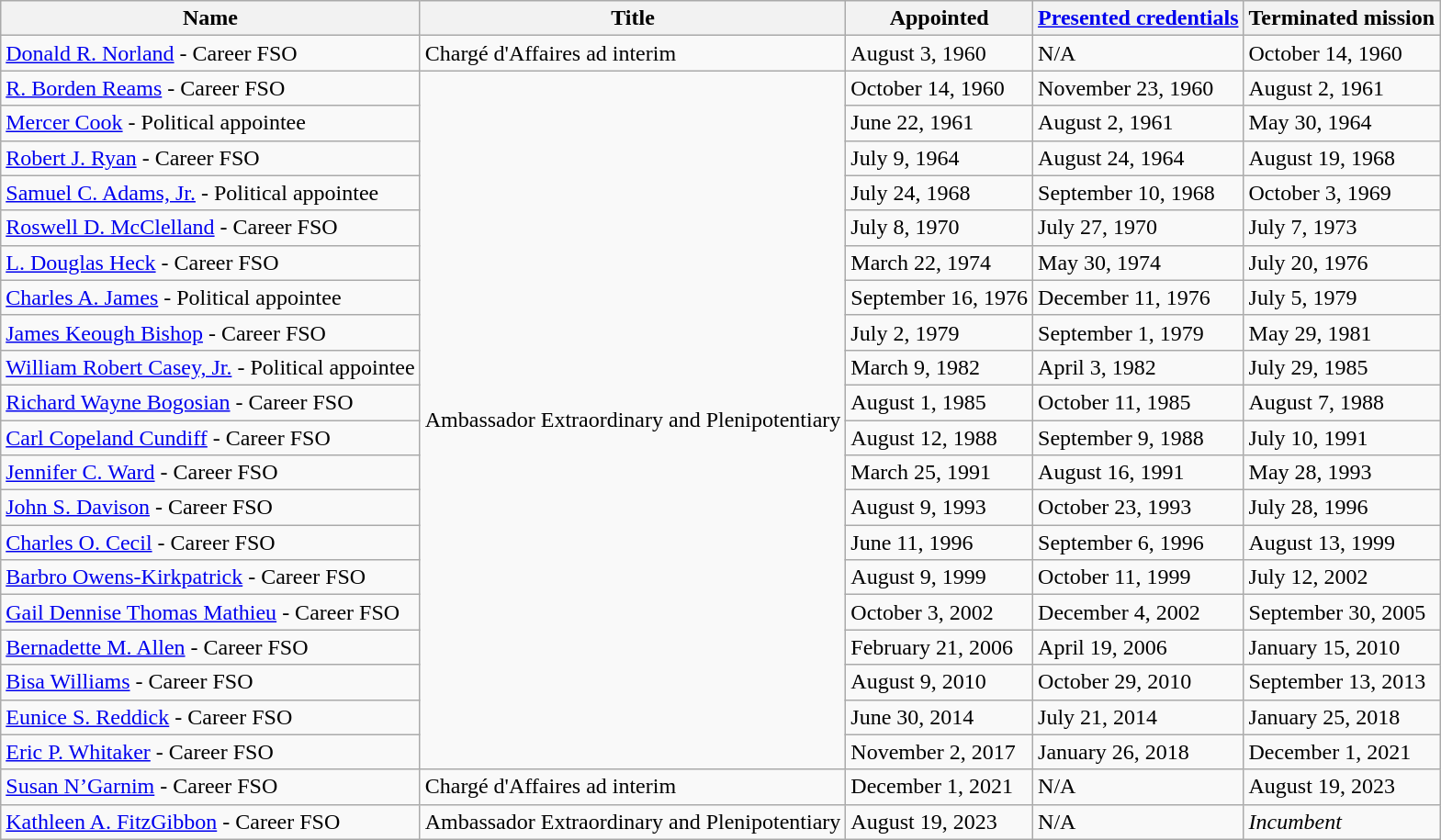<table class="wikitable">
<tr>
<th>Name</th>
<th>Title</th>
<th>Appointed</th>
<th><a href='#'>Presented credentials</a></th>
<th>Terminated mission</th>
</tr>
<tr>
<td><a href='#'>Donald R. Norland</a> - Career FSO</td>
<td>Chargé d'Affaires ad interim</td>
<td>August 3, 1960</td>
<td>N/A</td>
<td>October 14, 1960</td>
</tr>
<tr>
<td><a href='#'>R. Borden Reams</a> - Career FSO</td>
<td rowspan="20">Ambassador Extraordinary and Plenipotentiary</td>
<td>October 14, 1960</td>
<td>November 23, 1960</td>
<td>August 2, 1961</td>
</tr>
<tr>
<td><a href='#'>Mercer Cook</a> - Political appointee</td>
<td>June 22, 1961</td>
<td>August 2, 1961</td>
<td>May 30, 1964</td>
</tr>
<tr>
<td><a href='#'>Robert J. Ryan</a> - Career FSO</td>
<td>July 9, 1964</td>
<td>August 24, 1964</td>
<td>August 19, 1968</td>
</tr>
<tr>
<td><a href='#'>Samuel C. Adams, Jr.</a> - Political appointee</td>
<td>July 24, 1968</td>
<td>September 10, 1968</td>
<td>October 3, 1969</td>
</tr>
<tr>
<td><a href='#'>Roswell D. McClelland</a> - Career FSO</td>
<td>July 8, 1970</td>
<td>July 27, 1970</td>
<td>July 7, 1973</td>
</tr>
<tr>
<td><a href='#'>L. Douglas Heck</a> - Career FSO</td>
<td>March 22, 1974</td>
<td>May 30, 1974</td>
<td>July 20, 1976</td>
</tr>
<tr>
<td><a href='#'>Charles A. James</a> - Political appointee</td>
<td>September 16, 1976</td>
<td>December 11, 1976</td>
<td>July 5, 1979</td>
</tr>
<tr>
<td><a href='#'>James Keough Bishop</a> - Career FSO</td>
<td>July 2, 1979</td>
<td>September 1, 1979</td>
<td>May 29, 1981</td>
</tr>
<tr>
<td><a href='#'>William Robert Casey, Jr.</a> - Political appointee</td>
<td>March 9, 1982</td>
<td>April 3, 1982</td>
<td>July 29, 1985</td>
</tr>
<tr>
<td><a href='#'>Richard Wayne Bogosian</a> - Career FSO</td>
<td>August 1, 1985</td>
<td>October 11, 1985</td>
<td>August 7, 1988</td>
</tr>
<tr>
<td><a href='#'>Carl Copeland Cundiff</a> - Career FSO</td>
<td>August 12, 1988</td>
<td>September 9, 1988</td>
<td>July 10, 1991</td>
</tr>
<tr>
<td><a href='#'>Jennifer C. Ward</a> - Career FSO</td>
<td>March 25, 1991</td>
<td>August 16, 1991</td>
<td>May 28, 1993</td>
</tr>
<tr>
<td><a href='#'>John S. Davison</a> - Career FSO</td>
<td>August 9, 1993</td>
<td>October 23, 1993</td>
<td>July 28, 1996</td>
</tr>
<tr>
<td><a href='#'>Charles O. Cecil</a> - Career FSO</td>
<td>June 11, 1996</td>
<td>September 6, 1996</td>
<td>August 13, 1999</td>
</tr>
<tr>
<td><a href='#'>Barbro Owens-Kirkpatrick</a> - Career FSO</td>
<td>August 9, 1999</td>
<td>October 11, 1999</td>
<td>July 12, 2002</td>
</tr>
<tr>
<td><a href='#'>Gail Dennise Thomas Mathieu</a> - Career FSO</td>
<td>October 3, 2002</td>
<td>December 4, 2002</td>
<td>September 30, 2005</td>
</tr>
<tr>
<td><a href='#'>Bernadette M. Allen</a> - Career FSO</td>
<td>February 21, 2006</td>
<td>April 19, 2006</td>
<td>January 15, 2010</td>
</tr>
<tr>
<td><a href='#'>Bisa Williams</a> - Career FSO</td>
<td>August 9, 2010</td>
<td>October 29, 2010</td>
<td>September 13, 2013</td>
</tr>
<tr>
<td><a href='#'>Eunice S. Reddick</a> - Career FSO</td>
<td>June 30, 2014</td>
<td>July 21, 2014</td>
<td>January 25, 2018</td>
</tr>
<tr>
<td><a href='#'>Eric P. Whitaker</a> - Career FSO</td>
<td>November 2, 2017</td>
<td>January 26, 2018</td>
<td>December 1, 2021</td>
</tr>
<tr>
<td><a href='#'>Susan N’Garnim</a> - Career FSO</td>
<td>Chargé d'Affaires ad interim</td>
<td>December 1, 2021</td>
<td>N/A</td>
<td>August 19, 2023</td>
</tr>
<tr>
<td><a href='#'>Kathleen A. FitzGibbon</a> - Career FSO</td>
<td>Ambassador Extraordinary and Plenipotentiary</td>
<td>August 19, 2023</td>
<td>N/A</td>
<td><em>Incumbent</em></td>
</tr>
</table>
